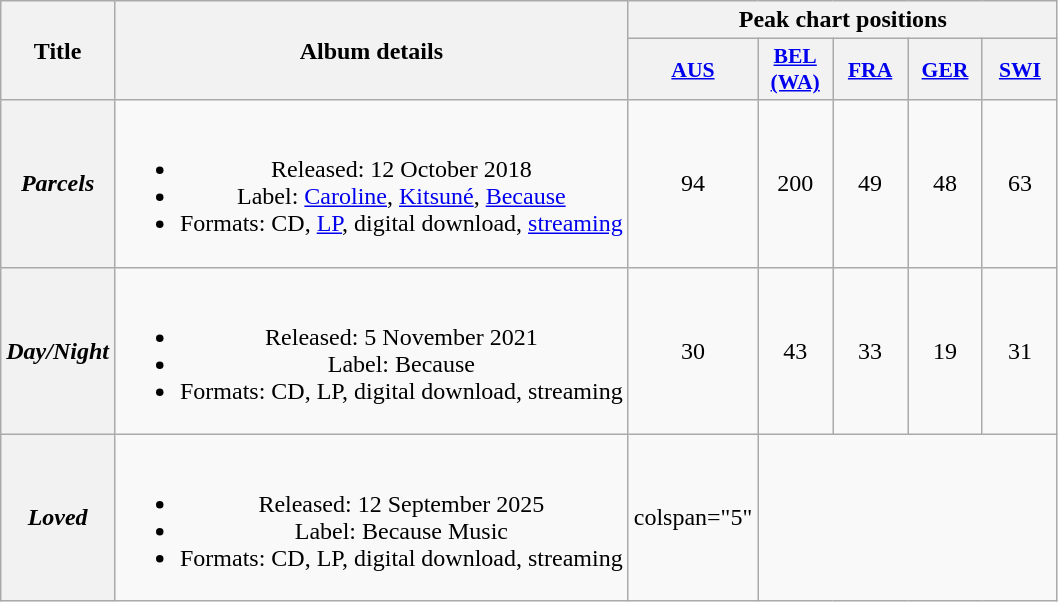<table class="wikitable plainrowheaders" style="text-align:center;">
<tr>
<th scope="col" rowspan="2">Title</th>
<th scope="col" rowspan="2">Album details</th>
<th scope="col" colspan="5">Peak chart positions</th>
</tr>
<tr>
<th scope="col" style="width:3em;font-size:90%;"><a href='#'>AUS</a><br></th>
<th scope="col" style="width:3em;font-size:90%;"><a href='#'>BEL<br>(WA)</a><br></th>
<th scope="col" style="width:3em;font-size:90%;"><a href='#'>FRA</a><br></th>
<th scope="col" style="width:3em;font-size:90%;"><a href='#'>GER</a><br></th>
<th scope="col" style="width:3em;font-size:90%;"><a href='#'>SWI</a><br></th>
</tr>
<tr>
<th scope="row"><em>Parcels</em></th>
<td><br><ul><li>Released: 12 October 2018</li><li>Label: <a href='#'>Caroline</a>, <a href='#'>Kitsuné</a>, <a href='#'>Because</a></li><li>Formats: CD, <a href='#'>LP</a>, digital download, <a href='#'>streaming</a></li></ul></td>
<td>94</td>
<td>200</td>
<td>49</td>
<td>48</td>
<td>63</td>
</tr>
<tr>
<th scope="row"><em>Day/Night</em></th>
<td><br><ul><li>Released: 5 November 2021</li><li>Label: Because</li><li>Formats: CD, LP, digital download, streaming</li></ul></td>
<td>30</td>
<td>43</td>
<td>33</td>
<td>19</td>
<td>31</td>
</tr>
<tr>
<th scope="row"><em>Loved</em></th>
<td><br><ul><li>Released: 12 September 2025</li><li>Label: Because Music</li><li>Formats: CD, LP, digital download, streaming</li></ul></td>
<td>colspan="5" </td>
</tr>
</table>
